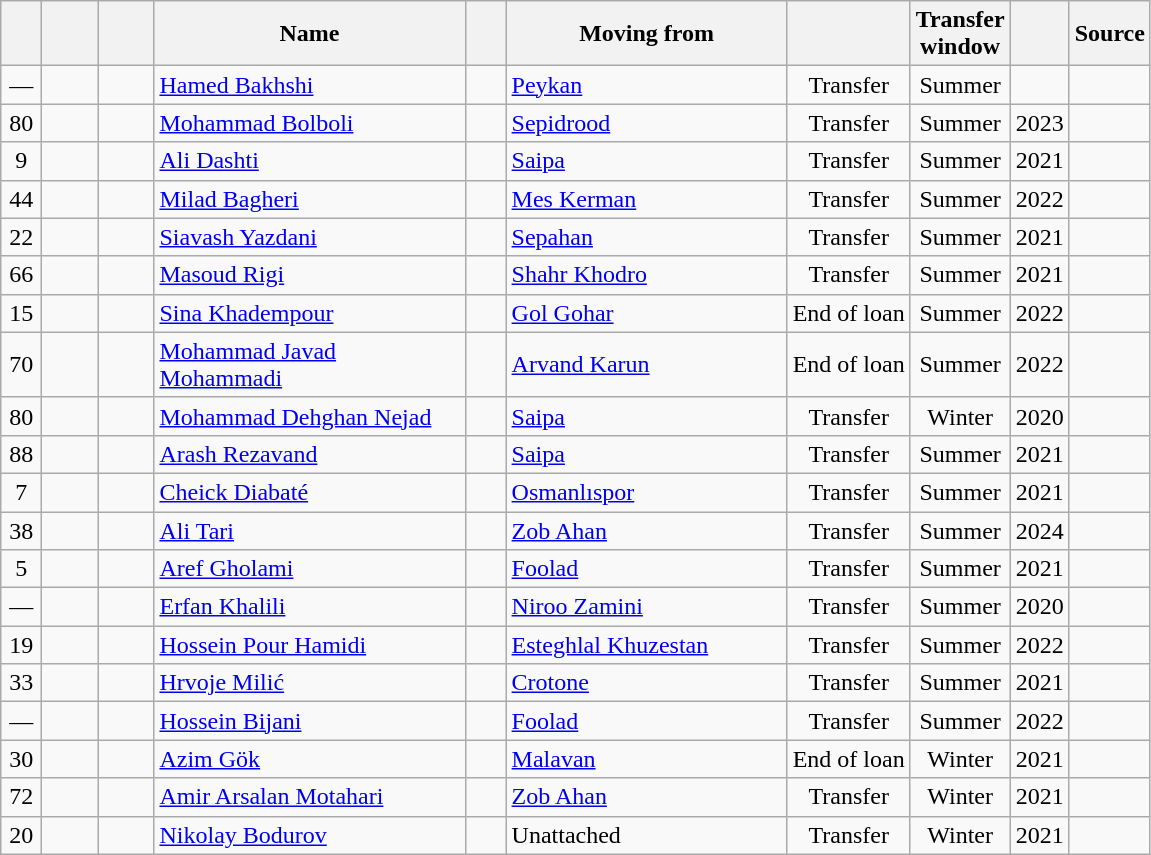<table class="wikitable sortable">
<tr>
<th style="width:20px;"></th>
<th style="width:30px;"></th>
<th style="width:30px;"></th>
<th style="width:200px;">Name</th>
<th style="width:20px;"></th>
<th style="width:180px;">Moving from</th>
<th></th>
<th Transfer window>Transfer<br>window</th>
<th></th>
<th style="width:20px;" class="unsortable">Source</th>
</tr>
<tr>
<td align=center>—</td>
<td align=center></td>
<td align=center></td>
<td><a href='#'>Hamed Bakhshi</a></td>
<td align=center></td>
<td><a href='#'>Peykan</a></td>
<td align=center>Transfer</td>
<td align=center>Summer</td>
<td align=center></td>
<td align=center></td>
</tr>
<tr>
<td align=center>80</td>
<td align=center></td>
<td align=center></td>
<td><a href='#'>Mohammad Bolboli</a></td>
<td align=center></td>
<td><a href='#'>Sepidrood</a></td>
<td align=center>Transfer</td>
<td align=center>Summer</td>
<td align=center>2023</td>
<td align=center></td>
</tr>
<tr>
<td align=center>9</td>
<td align=center></td>
<td align=center></td>
<td><a href='#'>Ali Dashti</a></td>
<td align=center></td>
<td><a href='#'>Saipa</a></td>
<td align=center>Transfer</td>
<td align=center>Summer</td>
<td align=center>2021</td>
<td align=center></td>
</tr>
<tr>
<td align=center>44</td>
<td align=center></td>
<td align=center></td>
<td><a href='#'>Milad Bagheri</a></td>
<td align=center></td>
<td><a href='#'>Mes Kerman</a></td>
<td align=center>Transfer</td>
<td align=center>Summer</td>
<td align=center>2022</td>
<td align=center></td>
</tr>
<tr>
<td align=center>22</td>
<td align=center></td>
<td align=center></td>
<td><a href='#'>Siavash Yazdani</a></td>
<td align=center></td>
<td><a href='#'>Sepahan</a></td>
<td align=center>Transfer</td>
<td align=center>Summer</td>
<td align=center>2021</td>
<td align=center></td>
</tr>
<tr>
<td align=center>66</td>
<td align=center></td>
<td align=center></td>
<td><a href='#'>Masoud Rigi</a></td>
<td align=center></td>
<td><a href='#'>Shahr Khodro</a></td>
<td align=center>Transfer</td>
<td align=center>Summer</td>
<td align=center>2021</td>
<td align=center></td>
</tr>
<tr>
<td align=center>15</td>
<td align=center></td>
<td align=center></td>
<td><a href='#'>Sina Khadempour</a></td>
<td align=center></td>
<td><a href='#'>Gol Gohar</a></td>
<td align=center>End of loan</td>
<td align=center>Summer</td>
<td align=center>2022</td>
<td align=center></td>
</tr>
<tr>
<td align=center>70</td>
<td align=center></td>
<td align=center></td>
<td><a href='#'>Mohammad Javad Mohammadi</a></td>
<td align=center></td>
<td><a href='#'>Arvand Karun</a></td>
<td align=center>End of loan</td>
<td align=center>Summer</td>
<td align=center>2022</td>
<td align=center></td>
</tr>
<tr>
<td align=center>80</td>
<td align=center></td>
<td align=center></td>
<td><a href='#'>Mohammad Dehghan Nejad</a></td>
<td align=center></td>
<td><a href='#'>Saipa</a></td>
<td align=center>Transfer</td>
<td align=center>Winter</td>
<td align=center>2020</td>
<td align=center></td>
</tr>
<tr>
<td align=center>88</td>
<td align=center></td>
<td align=center></td>
<td><a href='#'>Arash Rezavand</a></td>
<td align=center></td>
<td><a href='#'>Saipa</a></td>
<td align=center>Transfer</td>
<td align=center>Summer</td>
<td align=center>2021</td>
<td align=center></td>
</tr>
<tr>
<td align=center>7</td>
<td align=center></td>
<td align=center></td>
<td><a href='#'>Cheick Diabaté</a></td>
<td align=center></td>
<td> <a href='#'>Osmanlıspor</a></td>
<td align=center>Transfer</td>
<td align=center>Summer</td>
<td align=center>2021</td>
<td align=center></td>
</tr>
<tr>
<td align=center>38</td>
<td align=center></td>
<td align=center></td>
<td><a href='#'>Ali Tari</a></td>
<td align=center></td>
<td><a href='#'>Zob Ahan</a></td>
<td align=center>Transfer</td>
<td align=center>Summer</td>
<td align=center>2024</td>
<td align=center></td>
</tr>
<tr>
<td align=center>5</td>
<td align=center></td>
<td align=center></td>
<td><a href='#'>Aref Gholami</a></td>
<td align=center></td>
<td><a href='#'>Foolad</a></td>
<td align=center>Transfer</td>
<td align=center>Summer</td>
<td align=center>2021</td>
<td align=center></td>
</tr>
<tr>
<td align=center>—</td>
<td align=center></td>
<td align=center></td>
<td><a href='#'>Erfan Khalili</a></td>
<td align=center></td>
<td><a href='#'>Niroo Zamini</a></td>
<td align=center>Transfer</td>
<td align=center>Summer</td>
<td align=center>2020</td>
<td align=center></td>
</tr>
<tr>
<td align=center>19</td>
<td align=center></td>
<td align=center></td>
<td><a href='#'>Hossein Pour Hamidi</a></td>
<td align=center></td>
<td><a href='#'>Esteghlal Khuzestan</a></td>
<td align=center>Transfer</td>
<td align=center>Summer</td>
<td align=center>2022</td>
<td align=center></td>
</tr>
<tr>
<td align=center>33</td>
<td align=center></td>
<td align=center></td>
<td><a href='#'>Hrvoje Milić</a></td>
<td align=center></td>
<td> <a href='#'>Crotone</a></td>
<td align=center>Transfer</td>
<td align=center>Summer</td>
<td align=center>2021</td>
<td align=center></td>
</tr>
<tr>
<td align=center>—</td>
<td align=center></td>
<td align=center></td>
<td><a href='#'>Hossein Bijani</a></td>
<td align=center></td>
<td><a href='#'>Foolad</a></td>
<td align=center>Transfer</td>
<td align=center>Summer</td>
<td align=center>2022</td>
<td align=center></td>
</tr>
<tr>
<td align=center>30</td>
<td align=center></td>
<td align=center></td>
<td><a href='#'>Azim Gök</a></td>
<td align=center></td>
<td><a href='#'>Malavan</a></td>
<td align=center>End of loan</td>
<td align=center>Winter</td>
<td align=center>2021</td>
<td align=center></td>
</tr>
<tr>
<td align=center>72</td>
<td align=center></td>
<td align=center></td>
<td><a href='#'>Amir Arsalan Motahari</a></td>
<td align=center></td>
<td><a href='#'>Zob Ahan</a></td>
<td align=center>Transfer</td>
<td align=center>Winter</td>
<td align=center>2021</td>
<td align=center></td>
</tr>
<tr>
<td align=center>20</td>
<td align=center></td>
<td align=center></td>
<td><a href='#'>Nikolay Bodurov</a></td>
<td align=center></td>
<td>Unattached</td>
<td align=center>Transfer</td>
<td align=center>Winter</td>
<td align=center>2021</td>
<td align=center></td>
</tr>
</table>
